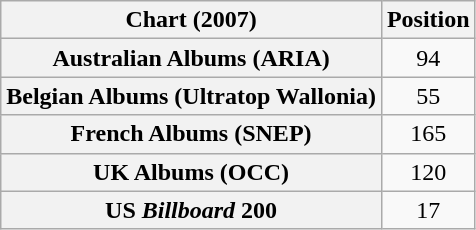<table class="wikitable sortable plainrowheaders" style="text-align:center">
<tr>
<th scope="col">Chart (2007)</th>
<th scope="col">Position</th>
</tr>
<tr>
<th scope="row">Australian Albums (ARIA)</th>
<td>94</td>
</tr>
<tr>
<th scope="row">Belgian Albums (Ultratop Wallonia)</th>
<td>55</td>
</tr>
<tr>
<th scope="row">French Albums (SNEP)</th>
<td>165</td>
</tr>
<tr>
<th scope="row">UK Albums (OCC)</th>
<td>120</td>
</tr>
<tr>
<th scope="row">US <em>Billboard</em> 200</th>
<td>17</td>
</tr>
</table>
